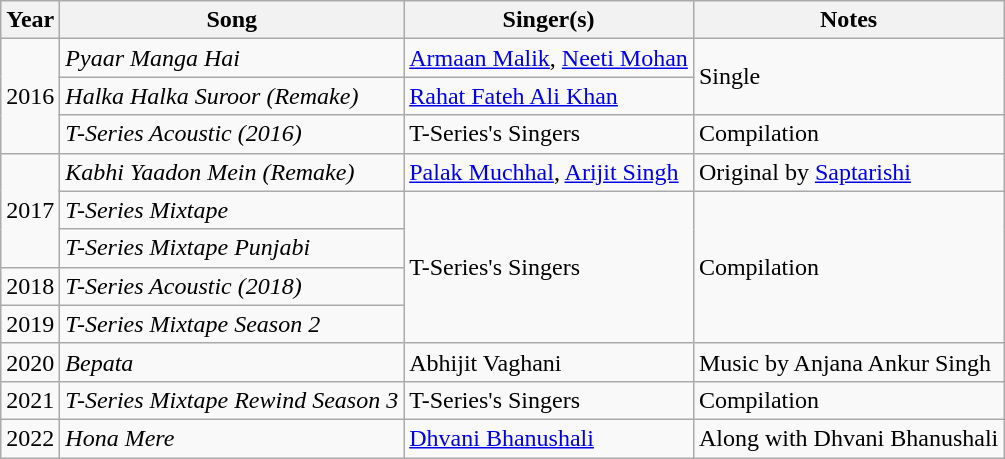<table class="wikitable">
<tr>
<th>Year</th>
<th>Song</th>
<th>Singer(s)</th>
<th>Notes</th>
</tr>
<tr>
<td rowspan="3">2016</td>
<td><em>Pyaar Manga Hai</em></td>
<td><a href='#'>Armaan Malik</a>, <a href='#'>Neeti Mohan</a></td>
<td rowspan="2">Single</td>
</tr>
<tr>
<td><em>Halka Halka Suroor (Remake)</em></td>
<td><a href='#'>Rahat Fateh Ali Khan</a></td>
</tr>
<tr>
<td><em>T-Series Acoustic (2016)</em></td>
<td>T-Series's Singers</td>
<td>Compilation</td>
</tr>
<tr>
<td rowspan="3">2017</td>
<td><em>Kabhi Yaadon Mein (Remake)</em></td>
<td><a href='#'>Palak Muchhal</a>, <a href='#'>Arijit Singh</a></td>
<td>Original by <a href='#'>Saptarishi</a></td>
</tr>
<tr>
<td><em>T-Series Mixtape</em></td>
<td rowspan="4">T-Series's Singers</td>
<td rowspan="4">Compilation</td>
</tr>
<tr>
<td><em>T-Series Mixtape Punjabi</em></td>
</tr>
<tr>
<td>2018</td>
<td><em>T-Series Acoustic (2018)</em></td>
</tr>
<tr>
<td>2019</td>
<td><em>T-Series Mixtape Season 2</em></td>
</tr>
<tr>
<td>2020</td>
<td><em>Bepata</em></td>
<td>Abhijit Vaghani</td>
<td>Music by Anjana Ankur Singh</td>
</tr>
<tr>
<td>2021</td>
<td><em>T-Series Mixtape Rewind Season 3</em></td>
<td>T-Series's Singers</td>
<td>Compilation</td>
</tr>
<tr>
<td>2022</td>
<td><em>Hona Mere</em></td>
<td><a href='#'>Dhvani Bhanushali</a></td>
<td>Along with Dhvani Bhanushali</td>
</tr>
</table>
